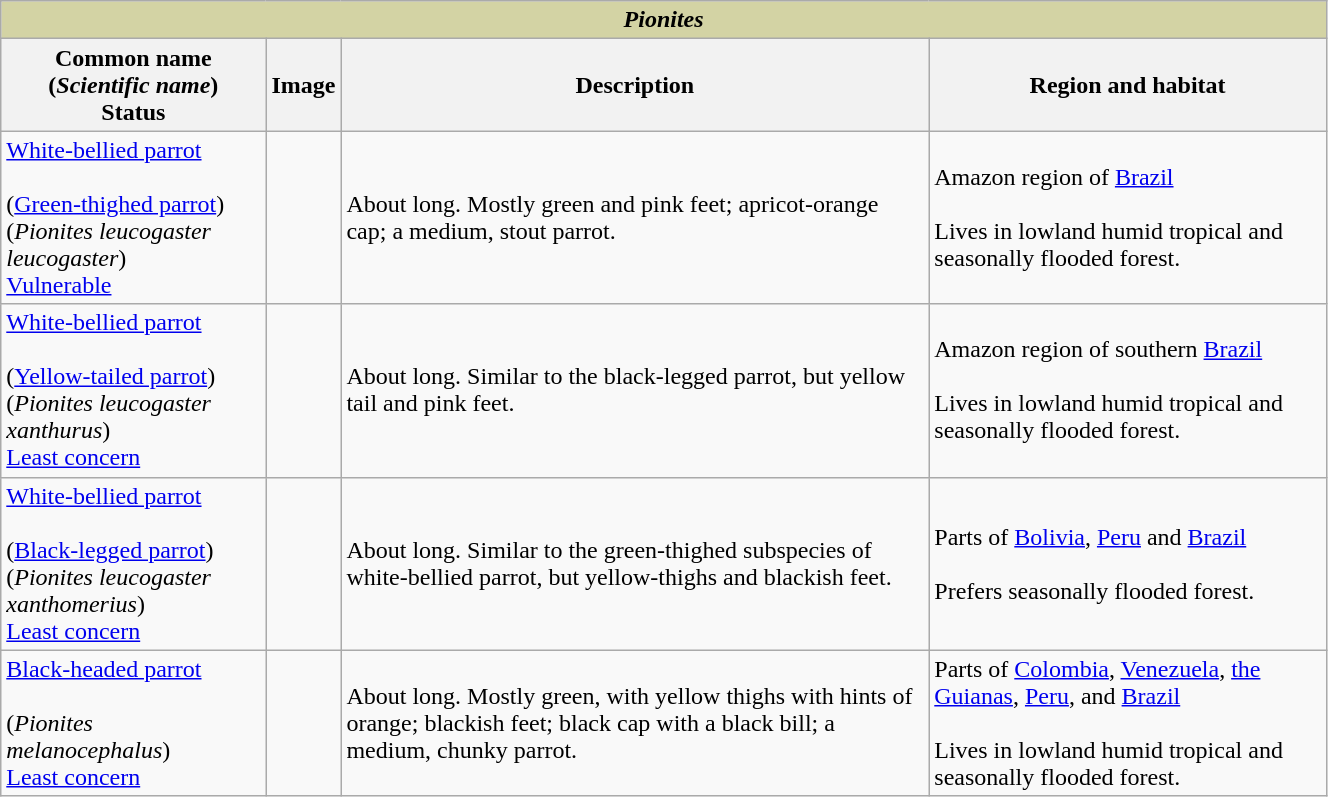<table style="width:70%;" class="wikitable" border="1">
<tr>
<th align="center" style="background-color: #D3D3A4" colspan ="4"><strong><em>Pionites</em></strong></th>
</tr>
<tr>
<th width = "20%">Common name<br>(<em>Scientific name</em>)<br>Status</th>
<th>Image</th>
<th align="center">Description</th>
<th width = "30%">Region and habitat</th>
</tr>
<tr>
<td><a href='#'>White-bellied parrot</a><br><br>(<a href='#'>Green-thighed parrot</a>)<br>
(<em>Pionites leucogaster leucogaster</em>)<br>
<a href='#'>Vulnerable</a></td>
<td></td>
<td>About  long. Mostly green and pink feet; apricot-orange cap; a medium, stout parrot.</td>
<td>Amazon region of <a href='#'>Brazil</a><br><br>Lives in lowland humid tropical and seasonally flooded forest.</td>
</tr>
<tr>
<td><a href='#'>White-bellied parrot</a><br><br>(<a href='#'>Yellow-tailed parrot</a>)<br>
(<em>Pionites leucogaster xanthurus</em>)<br>
<a href='#'>Least concern</a></td>
<td></td>
<td>About  long. Similar to the black-legged parrot, but yellow tail and pink feet.</td>
<td>Amazon region of southern <a href='#'>Brazil</a><br><br>Lives in lowland humid tropical and seasonally flooded forest.</td>
</tr>
<tr>
<td><a href='#'>White-bellied parrot</a><br><br>(<a href='#'>Black-legged parrot</a>)<br>
(<em>Pionites leucogaster xanthomerius</em>)<br>
<a href='#'>Least concern</a></td>
<td></td>
<td>About  long. Similar to the green-thighed subspecies of  white-bellied parrot, but yellow-thighs and blackish feet.</td>
<td>Parts of <a href='#'>Bolivia</a>, <a href='#'>Peru</a> and <a href='#'>Brazil</a><br><br>Prefers seasonally flooded forest.</td>
</tr>
<tr>
<td><a href='#'>Black-headed parrot</a><br><br>(<em>Pionites melanocephalus</em>)<br>
<a href='#'>Least concern</a></td>
<td></td>
<td>About  long. Mostly green, with yellow thighs with hints of orange; blackish feet; black cap with a black bill; a medium, chunky parrot.</td>
<td>Parts of <a href='#'>Colombia</a>, <a href='#'>Venezuela</a>, <a href='#'>the Guianas</a>, <a href='#'>Peru</a>, and <a href='#'>Brazil</a><br><br>Lives in lowland humid tropical and seasonally flooded forest.</td>
</tr>
</table>
